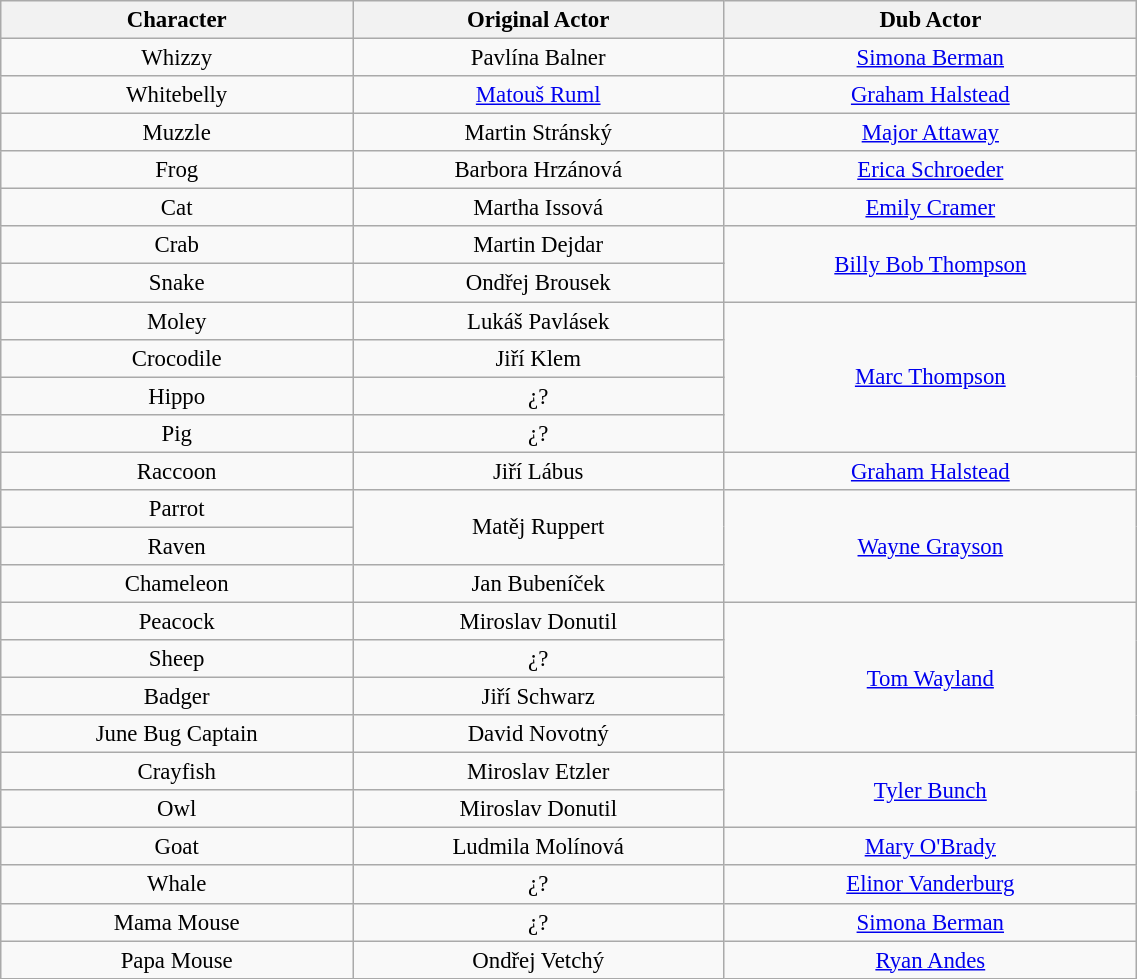<table class="wikitable" width="60%" style="font-size: 95%; text-align: center;">
<tr>
<th>Character</th>
<th>Original Actor</th>
<th>Dub Actor</th>
</tr>
<tr>
<td>Whizzy</td>
<td>Pavlína Balner</td>
<td><a href='#'>Simona Berman</a></td>
</tr>
<tr>
<td>Whitebelly</td>
<td><a href='#'>Matouš Ruml</a></td>
<td><a href='#'>Graham Halstead</a></td>
</tr>
<tr>
<td>Muzzle</td>
<td>Martin Stránský</td>
<td><a href='#'>Major Attaway</a></td>
</tr>
<tr>
<td>Frog</td>
<td>Barbora Hrzánová</td>
<td><a href='#'>Erica Schroeder</a></td>
</tr>
<tr>
<td>Cat</td>
<td>Martha Issová</td>
<td><a href='#'>Emily Cramer</a></td>
</tr>
<tr>
<td>Crab</td>
<td>Martin Dejdar</td>
<td rowspan="2"><a href='#'>Billy Bob Thompson</a></td>
</tr>
<tr>
<td>Snake</td>
<td>Ondřej Brousek</td>
</tr>
<tr>
<td>Moley</td>
<td>Lukáš Pavlásek</td>
<td rowspan="4"><a href='#'>Marc Thompson</a></td>
</tr>
<tr>
<td>Crocodile</td>
<td>Jiří Klem</td>
</tr>
<tr>
<td>Hippo</td>
<td>¿?</td>
</tr>
<tr>
<td>Pig</td>
<td>¿?</td>
</tr>
<tr>
<td>Raccoon</td>
<td>Jiří Lábus</td>
<td><a href='#'>Graham Halstead</a></td>
</tr>
<tr>
<td>Parrot</td>
<td rowspan="2">Matěj Ruppert</td>
<td rowspan="3"><a href='#'>Wayne Grayson</a></td>
</tr>
<tr>
<td>Raven</td>
</tr>
<tr>
<td>Chameleon</td>
<td>Jan Bubeníček</td>
</tr>
<tr>
<td>Peacock</td>
<td>Miroslav Donutil</td>
<td rowspan="4"><a href='#'>Tom Wayland</a></td>
</tr>
<tr>
<td>Sheep</td>
<td>¿?</td>
</tr>
<tr>
<td>Badger</td>
<td>Jiří Schwarz</td>
</tr>
<tr>
<td>June Bug Captain</td>
<td>David Novotný</td>
</tr>
<tr>
<td>Crayfish</td>
<td>Miroslav Etzler</td>
<td rowspan="2"><a href='#'>Tyler Bunch</a></td>
</tr>
<tr>
<td>Owl</td>
<td>Miroslav Donutil</td>
</tr>
<tr>
<td>Goat</td>
<td>Ludmila Molínová</td>
<td><a href='#'>Mary O'Brady</a></td>
</tr>
<tr>
<td>Whale</td>
<td>¿?</td>
<td><a href='#'>Elinor Vanderburg</a></td>
</tr>
<tr>
<td>Mama Mouse</td>
<td>¿?</td>
<td><a href='#'>Simona Berman</a></td>
</tr>
<tr>
<td>Papa Mouse</td>
<td>Ondřej Vetchý</td>
<td><a href='#'>Ryan Andes</a></td>
</tr>
</table>
